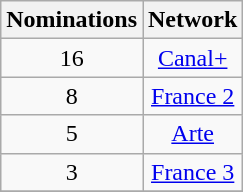<table class="wikitable sortable" style="text-align: center; max-width:20em">
<tr>
<th scope="col">Nominations</th>
<th scope="col">Network</th>
</tr>
<tr>
<td scope="row">16</td>
<td><a href='#'>Canal+</a></td>
</tr>
<tr>
<td scope="row">8</td>
<td><a href='#'>France 2</a></td>
</tr>
<tr>
<td scope="row">5</td>
<td><a href='#'>Arte</a></td>
</tr>
<tr>
<td scope="row">3</td>
<td><a href='#'>France 3</a></td>
</tr>
<tr>
</tr>
</table>
